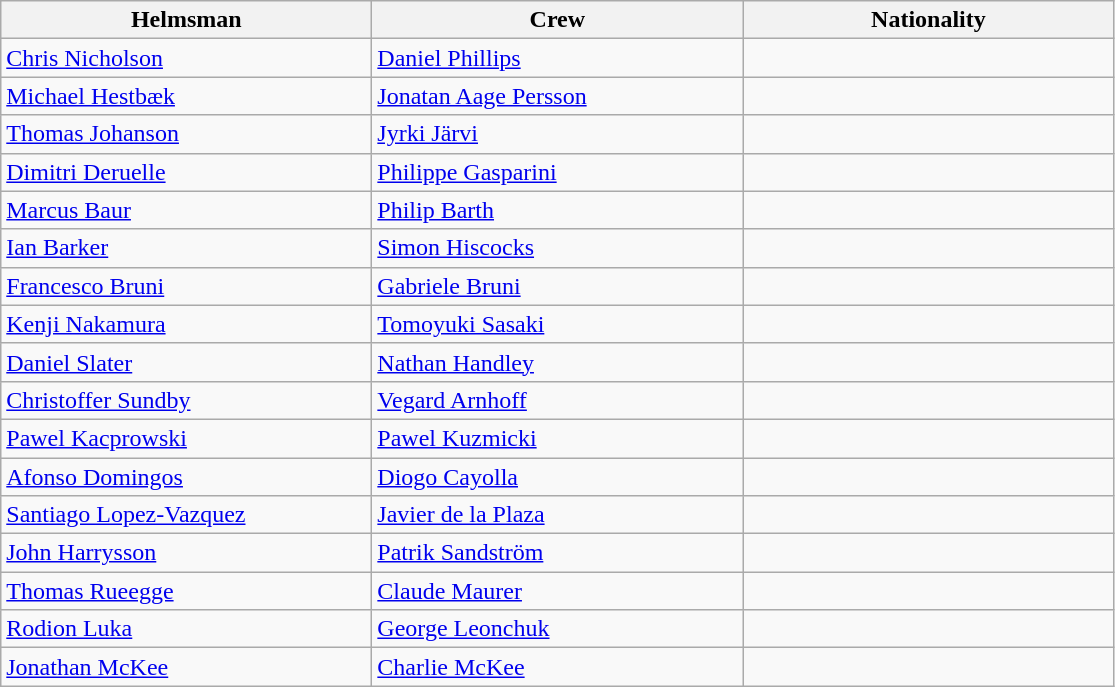<table class=wikitable>
<tr>
<th style="width:15em;">Helmsman</th>
<th style="width:15em;">Crew</th>
<th style="width:15em;">Nationality</th>
</tr>
<tr>
<td><a href='#'>Chris Nicholson</a></td>
<td><a href='#'>Daniel Phillips</a></td>
<td></td>
</tr>
<tr>
<td><a href='#'>Michael Hestbæk</a></td>
<td><a href='#'>Jonatan Aage Persson</a></td>
<td></td>
</tr>
<tr>
<td><a href='#'>Thomas Johanson</a></td>
<td><a href='#'>Jyrki Järvi</a></td>
<td></td>
</tr>
<tr>
<td><a href='#'>Dimitri Deruelle</a></td>
<td><a href='#'>Philippe Gasparini</a></td>
<td></td>
</tr>
<tr>
<td><a href='#'>Marcus Baur</a></td>
<td><a href='#'>Philip Barth</a></td>
<td></td>
</tr>
<tr>
<td><a href='#'>Ian Barker</a></td>
<td><a href='#'>Simon Hiscocks</a></td>
<td></td>
</tr>
<tr>
<td><a href='#'>Francesco Bruni</a></td>
<td><a href='#'>Gabriele Bruni</a></td>
<td></td>
</tr>
<tr>
<td><a href='#'>Kenji Nakamura</a></td>
<td><a href='#'>Tomoyuki Sasaki</a></td>
<td></td>
</tr>
<tr>
<td><a href='#'>Daniel Slater</a></td>
<td><a href='#'>Nathan Handley</a></td>
<td></td>
</tr>
<tr>
<td><a href='#'>Christoffer Sundby</a></td>
<td><a href='#'>Vegard Arnhoff</a></td>
<td></td>
</tr>
<tr>
<td><a href='#'>Pawel Kacprowski</a></td>
<td><a href='#'>Pawel Kuzmicki</a></td>
<td></td>
</tr>
<tr>
<td><a href='#'>Afonso Domingos</a></td>
<td><a href='#'>Diogo Cayolla</a></td>
<td></td>
</tr>
<tr>
<td><a href='#'>Santiago Lopez-Vazquez</a></td>
<td><a href='#'>Javier de la Plaza</a></td>
<td></td>
</tr>
<tr>
<td><a href='#'>John Harrysson</a></td>
<td><a href='#'>Patrik Sandström</a></td>
<td></td>
</tr>
<tr>
<td><a href='#'>Thomas Rueegge</a></td>
<td><a href='#'>Claude Maurer</a></td>
<td></td>
</tr>
<tr>
<td><a href='#'>Rodion Luka</a></td>
<td><a href='#'>George Leonchuk</a></td>
<td></td>
</tr>
<tr>
<td><a href='#'>Jonathan McKee</a></td>
<td><a href='#'>Charlie McKee</a></td>
<td></td>
</tr>
</table>
